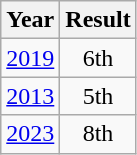<table class="wikitable" style="text-align:center">
<tr>
<th>Year</th>
<th>Result</th>
</tr>
<tr>
<td><a href='#'>2019</a></td>
<td>6th</td>
</tr>
<tr>
<td><a href='#'>2013</a></td>
<td>5th</td>
</tr>
<tr>
<td><a href='#'>2023</a></td>
<td>8th</td>
</tr>
</table>
